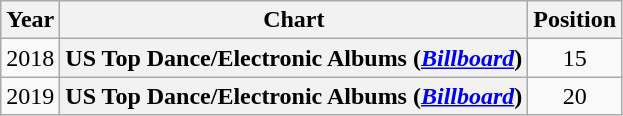<table class="wikitable plainrowheaders sortable" style="text-align:center">
<tr>
<th scope="col">Year</th>
<th scope="col">Chart</th>
<th scope="col">Position</th>
</tr>
<tr>
<td>2018</td>
<th scope="row">US Top Dance/Electronic Albums (<em><a href='#'>Billboard</a></em>)</th>
<td>15</td>
</tr>
<tr>
<td>2019</td>
<th scope="row">US Top Dance/Electronic Albums (<em><a href='#'>Billboard</a></em>)</th>
<td>20</td>
</tr>
</table>
